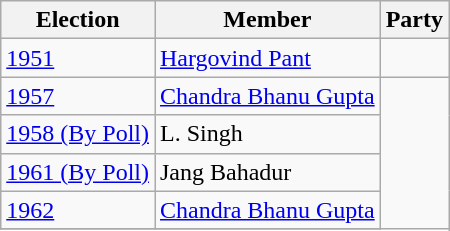<table class="wikitable sortable">
<tr>
<th>Election</th>
<th>Member</th>
<th colspan=2>Party</th>
</tr>
<tr>
<td><a href='#'>1951</a></td>
<td><a href='#'>Hargovind Pant</a></td>
<td></td>
</tr>
<tr>
<td><a href='#'>1957</a></td>
<td><a href='#'>Chandra Bhanu Gupta</a></td>
</tr>
<tr>
<td><a href='#'>1958 (By Poll)</a></td>
<td>L. Singh</td>
</tr>
<tr>
<td><a href='#'>1961 (By Poll)</a></td>
<td>Jang Bahadur</td>
</tr>
<tr>
<td><a href='#'>1962</a></td>
<td><a href='#'>Chandra Bhanu Gupta</a></td>
</tr>
<tr>
</tr>
</table>
